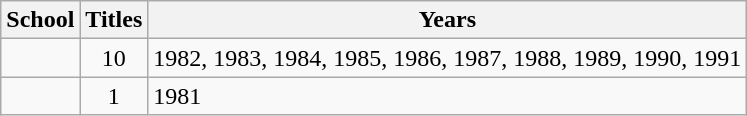<table class="wikitable sortable" style=text-align:center>
<tr>
<th>School</th>
<th>Titles</th>
<th>Years</th>
</tr>
<tr>
<td style=><em></em></td>
<td>10</td>
<td align=left>1982, 1983, 1984, 1985, 1986, 1987, 1988, 1989, 1990, 1991</td>
</tr>
<tr>
<td style=><em></em></td>
<td>1</td>
<td align=left>1981</td>
</tr>
</table>
